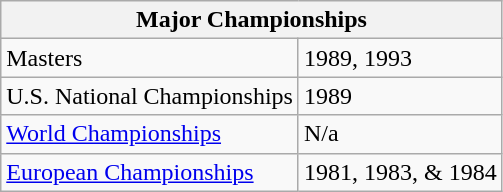<table class="wikitable">
<tr>
<th colspan="2">Major Championships</th>
</tr>
<tr>
<td>Masters</td>
<td>1989, 1993</td>
</tr>
<tr>
<td>U.S. National Championships</td>
<td>1989</td>
</tr>
<tr>
<td><a href='#'>World Championships</a></td>
<td>N/a</td>
</tr>
<tr>
<td><a href='#'>European Championships</a></td>
<td>1981, 1983, & 1984</td>
</tr>
</table>
